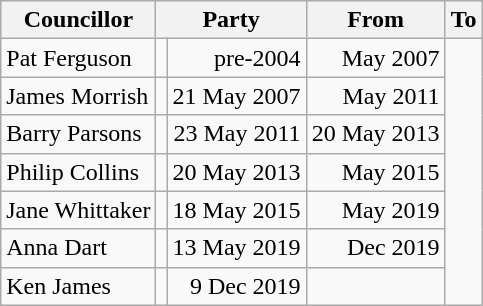<table class=wikitable>
<tr>
<th>Councillor</th>
<th colspan=2>Party</th>
<th>From</th>
<th>To</th>
</tr>
<tr>
<td>Pat Ferguson</td>
<td></td>
<td align=right>pre-2004</td>
<td align=right>May 2007</td>
</tr>
<tr>
<td>James Morrish</td>
<td></td>
<td align=right>21 May 2007</td>
<td align=right>May 2011</td>
</tr>
<tr>
<td>Barry Parsons</td>
<td></td>
<td align=right>23 May 2011</td>
<td align=right>20 May 2013</td>
</tr>
<tr>
<td>Philip Collins</td>
<td></td>
<td align=right>20 May 2013</td>
<td align=right>May 2015</td>
</tr>
<tr>
<td>Jane Whittaker</td>
<td></td>
<td align=right>18 May 2015</td>
<td align=right>May 2019</td>
</tr>
<tr>
<td>Anna Dart</td>
<td></td>
<td align=right>13 May 2019</td>
<td align=right>Dec 2019</td>
</tr>
<tr>
<td>Ken James</td>
<td></td>
<td align=right>9 Dec 2019</td>
<td></td>
</tr>
</table>
